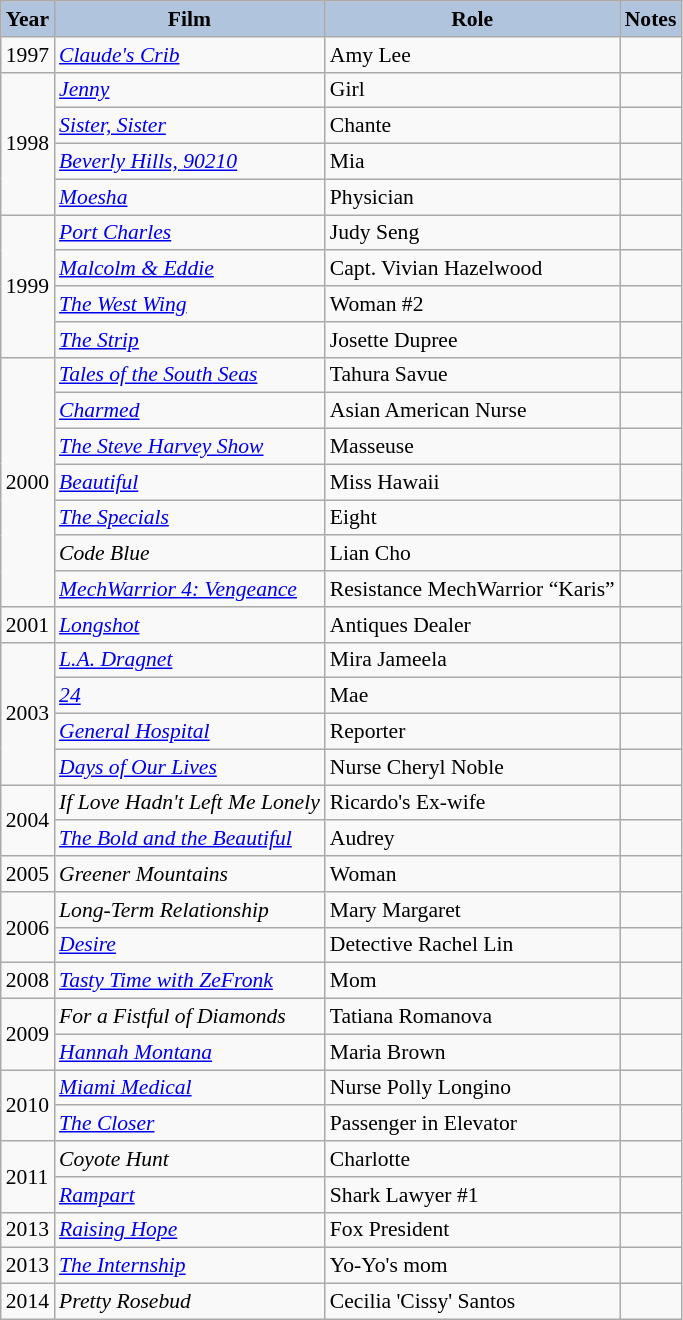<table class="wikitable" style="font-size:90%">
<tr style="text-align:center;">
<th style="background:#B0C4DE;">Year</th>
<th style="background:#B0C4DE;">Film</th>
<th style="background:#B0C4DE;">Role</th>
<th style="background:#B0C4DE;">Notes</th>
</tr>
<tr>
<td>1997</td>
<td><em><a href='#'>Claude's Crib</a></em></td>
<td>Amy Lee</td>
<td></td>
</tr>
<tr>
<td rowspan="4">1998</td>
<td><em><a href='#'>Jenny</a></em></td>
<td>Girl</td>
<td></td>
</tr>
<tr>
<td><em><a href='#'>Sister, Sister</a></em></td>
<td>Chante</td>
<td></td>
</tr>
<tr>
<td><em><a href='#'>Beverly Hills, 90210</a></em></td>
<td>Mia</td>
<td></td>
</tr>
<tr>
<td><em><a href='#'>Moesha</a></em></td>
<td>Physician</td>
<td></td>
</tr>
<tr>
<td rowspan="4">1999</td>
<td><em><a href='#'>Port Charles</a></em></td>
<td>Judy Seng</td>
<td></td>
</tr>
<tr>
<td><em><a href='#'>Malcolm & Eddie</a></em></td>
<td>Capt. Vivian Hazelwood</td>
<td></td>
</tr>
<tr>
<td><em><a href='#'>The West Wing</a></em></td>
<td>Woman #2</td>
<td></td>
</tr>
<tr>
<td><em><a href='#'>The Strip</a></em></td>
<td>Josette Dupree</td>
<td></td>
</tr>
<tr>
<td rowspan="7">2000</td>
<td><em><a href='#'>Tales of the South Seas</a></em></td>
<td>Tahura Savue</td>
<td></td>
</tr>
<tr>
<td><em><a href='#'>Charmed</a></em></td>
<td>Asian American Nurse</td>
<td></td>
</tr>
<tr>
<td><em><a href='#'>The Steve Harvey Show</a></em></td>
<td>Masseuse</td>
<td></td>
</tr>
<tr>
<td><em><a href='#'>Beautiful</a></em></td>
<td>Miss Hawaii</td>
<td></td>
</tr>
<tr>
<td><em><a href='#'>The Specials</a></em></td>
<td>Eight</td>
<td></td>
</tr>
<tr>
<td><em>Code Blue</em></td>
<td>Lian Cho</td>
<td></td>
</tr>
<tr>
<td><em><a href='#'>MechWarrior 4: Vengeance</a></em></td>
<td>Resistance MechWarrior “Karis”</td>
<td></td>
</tr>
<tr>
<td>2001</td>
<td><em><a href='#'>Longshot</a></em></td>
<td>Antiques Dealer</td>
<td></td>
</tr>
<tr>
<td rowspan="4">2003</td>
<td><em><a href='#'>L.A. Dragnet</a></em></td>
<td>Mira Jameela</td>
<td></td>
</tr>
<tr>
<td><em><a href='#'>24</a></em></td>
<td>Mae</td>
<td></td>
</tr>
<tr>
<td><em><a href='#'>General Hospital</a></em></td>
<td>Reporter</td>
<td></td>
</tr>
<tr>
<td><em><a href='#'>Days of Our Lives</a></em></td>
<td>Nurse Cheryl Noble</td>
<td></td>
</tr>
<tr>
<td rowspan="2">2004</td>
<td><em>If Love Hadn't Left Me Lonely</em></td>
<td>Ricardo's Ex-wife</td>
<td></td>
</tr>
<tr>
<td><em><a href='#'>The Bold and the Beautiful</a></em></td>
<td>Audrey</td>
<td></td>
</tr>
<tr>
<td>2005</td>
<td><em>Greener Mountains</em></td>
<td>Woman</td>
<td></td>
</tr>
<tr>
<td rowspan="2">2006</td>
<td><em>Long-Term Relationship</em></td>
<td>Mary Margaret</td>
<td></td>
</tr>
<tr>
<td><em><a href='#'>Desire</a></em></td>
<td>Detective Rachel Lin</td>
<td></td>
</tr>
<tr>
<td>2008</td>
<td><em><a href='#'>Tasty Time with ZeFronk</a></em></td>
<td>Mom</td>
<td></td>
</tr>
<tr>
<td rowspan="2">2009</td>
<td><em>For a Fistful of Diamonds</em></td>
<td>Tatiana Romanova</td>
<td></td>
</tr>
<tr>
<td><em><a href='#'>Hannah Montana</a></em></td>
<td>Maria Brown</td>
<td></td>
</tr>
<tr>
<td rowspan="2">2010</td>
<td><em><a href='#'>Miami Medical</a></em></td>
<td>Nurse Polly Longino</td>
<td></td>
</tr>
<tr>
<td><em><a href='#'>The Closer</a></em></td>
<td>Passenger in Elevator</td>
<td></td>
</tr>
<tr>
<td rowspan="2">2011</td>
<td><em>Coyote Hunt</em></td>
<td>Charlotte</td>
<td></td>
</tr>
<tr>
<td><em><a href='#'>Rampart</a></em></td>
<td>Shark Lawyer #1</td>
<td></td>
</tr>
<tr>
<td>2013</td>
<td><em><a href='#'>Raising Hope</a></em></td>
<td>Fox President</td>
<td></td>
</tr>
<tr>
<td>2013</td>
<td><em><a href='#'>The Internship</a></em></td>
<td>Yo-Yo's mom</td>
<td></td>
</tr>
<tr>
<td>2014</td>
<td><em>Pretty Rosebud</em></td>
<td>Cecilia 'Cissy' Santos</td>
<td></td>
</tr>
</table>
